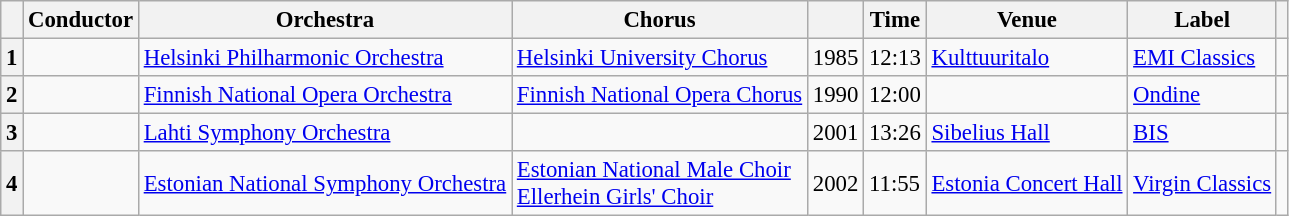<table class="wikitable sortable" style="margin-right: 0; font-size: 95%">
<tr>
<th scope="col"></th>
<th scope="col">Conductor</th>
<th scope="col">Orchestra</th>
<th scope="col">Chorus</th>
<th scope="col"></th>
<th scope="col">Time</th>
<th scope="col">Venue</th>
<th scope="col">Label</th>
<th scope="col" class="unsortable"></th>
</tr>
<tr>
<th scope="row">1</th>
<td></td>
<td><a href='#'>Helsinki Philharmonic Orchestra</a></td>
<td><a href='#'>Helsinki University Chorus</a></td>
<td>1985</td>
<td>12:13</td>
<td><a href='#'>Kulttuuritalo</a></td>
<td><a href='#'>EMI Classics</a></td>
<td></td>
</tr>
<tr>
<th scope="row">2</th>
<td></td>
<td><a href='#'>Finnish National Opera Orchestra</a></td>
<td><a href='#'>Finnish National Opera Chorus</a></td>
<td>1990</td>
<td>12:00</td>
<td></td>
<td><a href='#'>Ondine</a></td>
<td></td>
</tr>
<tr>
<th scope="row">3</th>
<td></td>
<td><a href='#'>Lahti Symphony Orchestra</a></td>
<td></td>
<td>2001</td>
<td>13:26</td>
<td><a href='#'>Sibelius Hall</a></td>
<td><a href='#'>BIS</a></td>
<td></td>
</tr>
<tr>
<th scope="row">4</th>
<td></td>
<td><a href='#'>Estonian National Symphony Orchestra</a></td>
<td><a href='#'>Estonian National Male Choir</a><br><a href='#'>Ellerhein Girls' Choir</a></td>
<td>2002</td>
<td>11:55</td>
<td><a href='#'>Estonia Concert Hall</a></td>
<td><a href='#'>Virgin Classics</a></td>
<td></td>
</tr>
</table>
